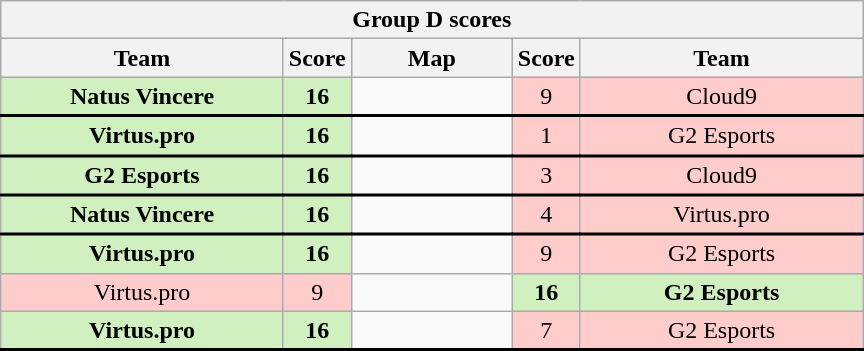<table class="wikitable" style="text-align: center;">
<tr>
<th colspan=5>Group D scores</th>
</tr>
<tr>
<th width="181px">Team</th>
<th width="20px">Score</th>
<th width="100px">Map</th>
<th width="20px">Score</th>
<th width="181px">Team</th>
</tr>
<tr style="text-align:center;border-width:0 0 2px 0; border-style:solid;border-color:black;">
<td style="background: #D0F0C0;"><strong>Natus Vincere</strong></td>
<td style="background: #D0F0C0;"><strong>16</strong></td>
<td></td>
<td style="background: #FFCCCC;">9</td>
<td style="background: #FFCCCC;">Cloud9</td>
</tr>
<tr style="text-align:center;border-width:0 0 2px 0; border-style:solid;border-color:black;">
<td style="background: #D0F0C0;"><strong>Virtus.pro</strong></td>
<td style="background: #D0F0C0;"><strong>16</strong></td>
<td></td>
<td style="background: #FFCCCC;">1</td>
<td style="background: #FFCCCC;">G2 Esports</td>
</tr>
<tr style="text-align:center;border-width:0 0 2px 0; border-style:solid;border-color:black;">
<td style="background: #D0F0C0;"><strong>G2 Esports</strong></td>
<td style="background: #D0F0C0;"><strong>16</strong></td>
<td></td>
<td style="background: #FFCCCC;">3</td>
<td style="background: #FFCCCC;">Cloud9</td>
</tr>
<tr style="text-align:center;border-width:0 0 2px 0; border-style:solid;border-color:black;">
<td style="background: #D0F0C0;"><strong>Natus Vincere</strong></td>
<td style="background: #D0F0C0;"><strong>16</strong></td>
<td></td>
<td style="background: #FFCCCC;">4</td>
<td style="background: #FFCCCC;">Virtus.pro</td>
</tr>
<tr>
<td style="background: #D0F0C0;"><strong>Virtus.pro</strong></td>
<td style="background: #D0F0C0;"><strong>16</strong></td>
<td></td>
<td style="background: #FFCCCC;">9</td>
<td style="background: #FFCCCC;">G2 Esports</td>
</tr>
<tr>
<td style="background: #FFCCCC;">Virtus.pro</td>
<td style="background: #FFCCCC;">9</td>
<td></td>
<td style="background: #D0F0C0;"><strong>16</strong></td>
<td style="background: #D0F0C0;"><strong>G2 Esports</strong></td>
</tr>
<tr style="text-align:center;border-width:0 0 2px 0; border-style:solid;border-color:black;">
<td style="background: #D0F0C0;"><strong>Virtus.pro</strong></td>
<td style="background: #D0F0C0;"><strong>16</strong></td>
<td></td>
<td style="background: #FFCCCC;">7</td>
<td style="background: #FFCCCC;">G2 Esports</td>
</tr>
</table>
